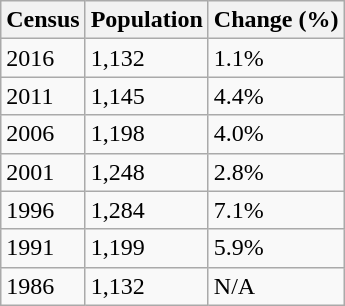<table class="wikitable">
<tr>
<th>Census</th>
<th>Population</th>
<th>Change (%)</th>
</tr>
<tr>
<td>2016</td>
<td>1,132</td>
<td> 1.1%</td>
</tr>
<tr>
<td>2011</td>
<td>1,145</td>
<td> 4.4%</td>
</tr>
<tr>
<td>2006</td>
<td>1,198</td>
<td> 4.0%</td>
</tr>
<tr>
<td>2001</td>
<td>1,248</td>
<td> 2.8%</td>
</tr>
<tr>
<td>1996</td>
<td>1,284</td>
<td> 7.1%</td>
</tr>
<tr>
<td>1991</td>
<td>1,199</td>
<td> 5.9%</td>
</tr>
<tr>
<td>1986</td>
<td>1,132</td>
<td>N/A</td>
</tr>
</table>
